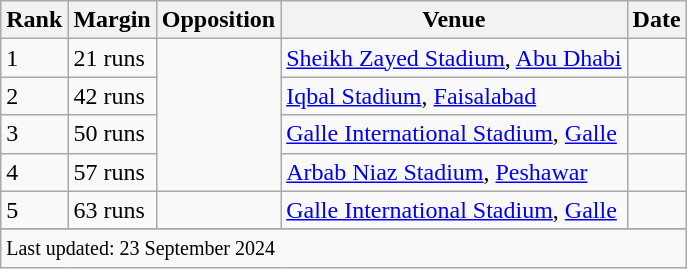<table class="wikitable plainrowheaders sortable">
<tr>
<th scope=col>Rank</th>
<th scope=col>Margin</th>
<th scope=col>Opposition</th>
<th scope=col>Venue</th>
<th scope=col>Date</th>
</tr>
<tr>
<td>1</td>
<td>21 runs</td>
<td rowspan=4></td>
<td><a href='#'>Sheikh Zayed Stadium</a>, <a href='#'>Abu Dhabi</a></td>
<td></td>
</tr>
<tr>
<td>2</td>
<td>42 runs</td>
<td><a href='#'>Iqbal Stadium</a>, <a href='#'>Faisalabad</a></td>
<td></td>
</tr>
<tr>
<td>3</td>
<td>50 runs</td>
<td><a href='#'>Galle International Stadium</a>, <a href='#'>Galle</a></td>
<td></td>
</tr>
<tr>
<td>4</td>
<td>57 runs</td>
<td><a href='#'>Arbab Niaz Stadium</a>, <a href='#'>Peshawar</a></td>
<td></td>
</tr>
<tr>
<td>5</td>
<td>63 runs</td>
<td></td>
<td><a href='#'>Galle International Stadium</a>, <a href='#'>Galle</a></td>
<td></td>
</tr>
<tr>
</tr>
<tr class=sortbottom>
<td colspan=5><small>Last updated: 23 September 2024</small></td>
</tr>
</table>
